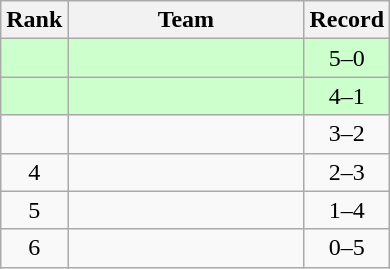<table class="wikitable">
<tr>
<th>Rank</th>
<th width=150px>Team</th>
<th>Record</th>
</tr>
<tr bgcolor="#ccffcc">
<td align=center></td>
<td></td>
<td align=center>5–0</td>
</tr>
<tr bgcolor="#ccffcc">
<td align=center></td>
<td></td>
<td align=center>4–1</td>
</tr>
<tr>
<td align=center></td>
<td></td>
<td align=center>3–2</td>
</tr>
<tr>
<td align=center>4</td>
<td></td>
<td align=center>2–3</td>
</tr>
<tr>
<td align=center>5</td>
<td></td>
<td align=center>1–4</td>
</tr>
<tr>
<td align=center>6</td>
<td></td>
<td align=center>0–5</td>
</tr>
</table>
